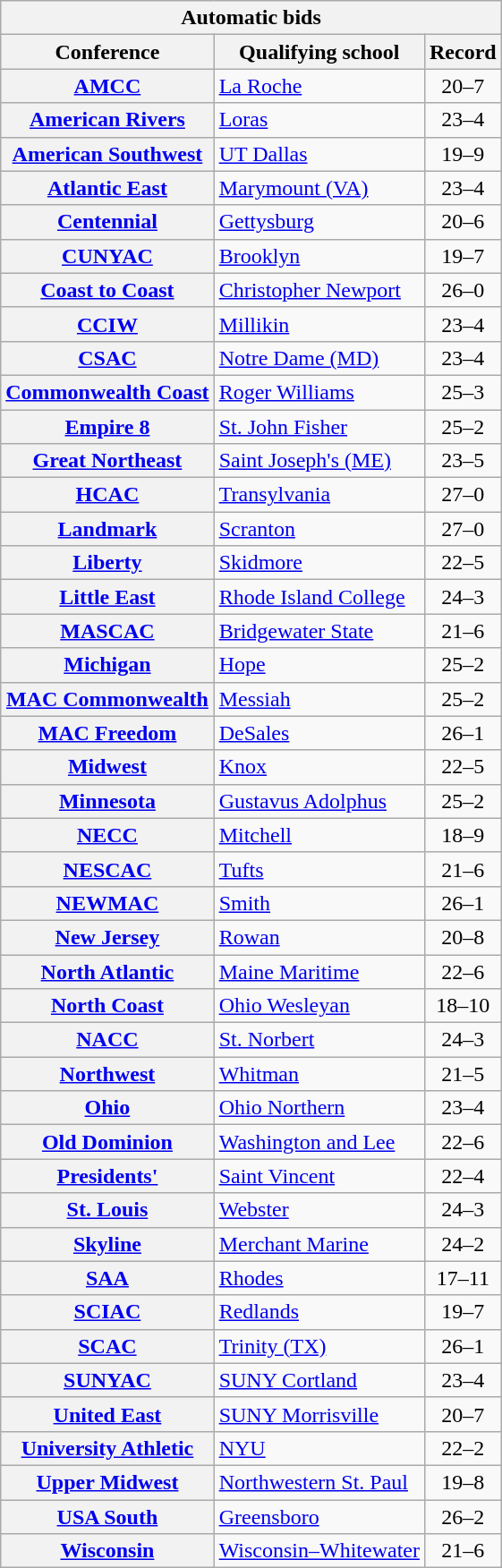<table class="wikitable">
<tr>
<th colspan="8" style=>Automatic bids</th>
</tr>
<tr>
<th>Conference</th>
<th>Qualifying school</th>
<th>Record</th>
</tr>
<tr>
<th><a href='#'>AMCC</a></th>
<td><a href='#'>La Roche</a></td>
<td align=center>20–7</td>
</tr>
<tr>
<th><a href='#'>American Rivers</a></th>
<td><a href='#'>Loras</a></td>
<td align=center>23–4</td>
</tr>
<tr>
<th><a href='#'>American Southwest</a></th>
<td><a href='#'>UT Dallas</a></td>
<td align=center>19–9</td>
</tr>
<tr>
<th><a href='#'>Atlantic East</a></th>
<td><a href='#'>Marymount (VA)</a></td>
<td align=center>23–4</td>
</tr>
<tr>
<th><a href='#'>Centennial</a></th>
<td><a href='#'>Gettysburg</a></td>
<td align=center>20–6</td>
</tr>
<tr>
<th><a href='#'>CUNYAC</a></th>
<td><a href='#'>Brooklyn</a></td>
<td align=center>19–7</td>
</tr>
<tr>
<th><a href='#'>Coast to Coast</a></th>
<td><a href='#'>Christopher Newport</a></td>
<td align=center>26–0</td>
</tr>
<tr>
<th><a href='#'>CCIW</a></th>
<td><a href='#'>Millikin</a></td>
<td align=center>23–4</td>
</tr>
<tr>
<th><a href='#'>CSAC</a></th>
<td><a href='#'>Notre Dame (MD)</a></td>
<td align=center>23–4</td>
</tr>
<tr>
<th><a href='#'>Commonwealth Coast</a></th>
<td><a href='#'>Roger Williams</a></td>
<td align=center>25–3</td>
</tr>
<tr>
<th><a href='#'>Empire 8</a></th>
<td><a href='#'>St. John Fisher</a></td>
<td align=center>25–2</td>
</tr>
<tr>
<th><a href='#'>Great Northeast</a></th>
<td><a href='#'>Saint Joseph's (ME)</a></td>
<td align=center>23–5</td>
</tr>
<tr>
<th><a href='#'>HCAC</a></th>
<td><a href='#'>Transylvania</a></td>
<td align=center>27–0</td>
</tr>
<tr>
<th><a href='#'>Landmark</a></th>
<td><a href='#'>Scranton</a></td>
<td align=center>27–0</td>
</tr>
<tr>
<th><a href='#'>Liberty</a></th>
<td><a href='#'>Skidmore</a></td>
<td align=center>22–5</td>
</tr>
<tr>
<th><a href='#'>Little East</a></th>
<td><a href='#'>Rhode Island College</a></td>
<td align=center>24–3</td>
</tr>
<tr>
<th><a href='#'>MASCAC</a></th>
<td><a href='#'>Bridgewater State</a></td>
<td align=center>21–6</td>
</tr>
<tr>
<th><a href='#'>Michigan</a></th>
<td><a href='#'>Hope</a></td>
<td align=center>25–2</td>
</tr>
<tr>
<th><a href='#'>MAC Commonwealth</a></th>
<td><a href='#'>Messiah</a></td>
<td align=center>25–2</td>
</tr>
<tr>
<th><a href='#'>MAC Freedom</a></th>
<td><a href='#'>DeSales</a></td>
<td align=center>26–1</td>
</tr>
<tr>
<th><a href='#'>Midwest</a></th>
<td><a href='#'>Knox</a></td>
<td align=center>22–5</td>
</tr>
<tr>
<th><a href='#'>Minnesota</a></th>
<td><a href='#'>Gustavus Adolphus</a></td>
<td align=center>25–2</td>
</tr>
<tr>
<th><a href='#'>NECC</a></th>
<td><a href='#'>Mitchell</a></td>
<td align=center>18–9</td>
</tr>
<tr>
<th><a href='#'>NESCAC</a></th>
<td><a href='#'>Tufts</a></td>
<td align=center>21–6</td>
</tr>
<tr>
<th><a href='#'>NEWMAC</a></th>
<td><a href='#'>Smith</a></td>
<td align=center>26–1</td>
</tr>
<tr>
<th><a href='#'>New Jersey</a></th>
<td><a href='#'>Rowan</a></td>
<td align=center>20–8</td>
</tr>
<tr>
<th><a href='#'>North Atlantic</a></th>
<td><a href='#'>Maine Maritime</a></td>
<td align=center>22–6</td>
</tr>
<tr>
<th><a href='#'>North Coast</a></th>
<td><a href='#'>Ohio Wesleyan</a></td>
<td align=center>18–10</td>
</tr>
<tr>
<th><a href='#'>NACC</a></th>
<td><a href='#'>St. Norbert</a></td>
<td align=center>24–3</td>
</tr>
<tr>
<th><a href='#'>Northwest</a></th>
<td><a href='#'>Whitman</a></td>
<td align=center>21–5</td>
</tr>
<tr>
<th><a href='#'>Ohio</a></th>
<td><a href='#'>Ohio Northern</a></td>
<td align=center>23–4</td>
</tr>
<tr>
<th><a href='#'>Old Dominion</a></th>
<td><a href='#'>Washington and Lee</a></td>
<td align=center>22–6</td>
</tr>
<tr>
<th><a href='#'>Presidents'</a></th>
<td><a href='#'>Saint Vincent</a></td>
<td align=center>22–4</td>
</tr>
<tr>
<th><a href='#'>St. Louis</a></th>
<td><a href='#'>Webster</a></td>
<td align=center>24–3</td>
</tr>
<tr>
<th><a href='#'>Skyline</a></th>
<td><a href='#'>Merchant Marine</a></td>
<td align=center>24–2</td>
</tr>
<tr>
<th><a href='#'>SAA</a></th>
<td><a href='#'>Rhodes</a></td>
<td align=center>17–11</td>
</tr>
<tr>
<th><a href='#'>SCIAC</a></th>
<td><a href='#'>Redlands</a></td>
<td align=center>19–7</td>
</tr>
<tr>
<th><a href='#'>SCAC</a></th>
<td><a href='#'>Trinity (TX)</a></td>
<td align=center>26–1</td>
</tr>
<tr>
<th><a href='#'>SUNYAC</a></th>
<td><a href='#'>SUNY Cortland</a></td>
<td align=center>23–4</td>
</tr>
<tr>
<th><a href='#'>United East</a></th>
<td><a href='#'>SUNY Morrisville</a></td>
<td align=center>20–7</td>
</tr>
<tr>
<th><a href='#'>University Athletic</a></th>
<td><a href='#'>NYU</a></td>
<td align=center>22–2</td>
</tr>
<tr>
<th><a href='#'>Upper Midwest</a></th>
<td><a href='#'>Northwestern St. Paul</a></td>
<td align=center>19–8</td>
</tr>
<tr>
<th><a href='#'>USA South</a></th>
<td><a href='#'>Greensboro</a></td>
<td align=center>26–2</td>
</tr>
<tr>
<th><a href='#'>Wisconsin</a></th>
<td><a href='#'>Wisconsin–Whitewater</a></td>
<td align=center>21–6</td>
</tr>
</table>
